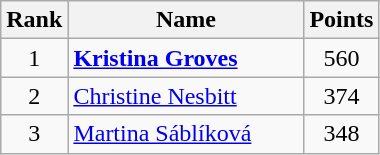<table class="wikitable" border="1">
<tr>
<th width=30>Rank</th>
<th width=150>Name</th>
<th width=25>Points</th>
</tr>
<tr align=center>
<td>1</td>
<td align=left> <strong><a href='#'>Kristina Groves</a></strong></td>
<td>560</td>
</tr>
<tr align=center>
<td>2</td>
<td align=left> <a href='#'>Christine Nesbitt</a></td>
<td>374</td>
</tr>
<tr align=center>
<td>3</td>
<td align=left> <a href='#'>Martina Sáblíková</a></td>
<td>348</td>
</tr>
</table>
